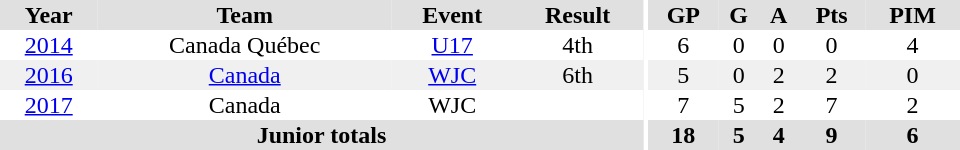<table border="0" cellpadding="1" cellspacing="0" ID="Table3" style="text-align:center; width:40em;">
<tr bgcolor="#e0e0e0">
<th>Year</th>
<th>Team</th>
<th>Event</th>
<th>Result</th>
<th rowspan="99" bgcolor="#ffffff"></th>
<th>GP</th>
<th>G</th>
<th>A</th>
<th>Pts</th>
<th>PIM</th>
</tr>
<tr>
<td><a href='#'>2014</a></td>
<td>Canada Québec</td>
<td><a href='#'>U17</a></td>
<td>4th</td>
<td>6</td>
<td>0</td>
<td>0</td>
<td>0</td>
<td>4</td>
</tr>
<tr bgcolor="#f0f0f0">
<td><a href='#'>2016</a></td>
<td><a href='#'>Canada</a></td>
<td><a href='#'>WJC</a></td>
<td>6th</td>
<td>5</td>
<td>0</td>
<td>2</td>
<td>2</td>
<td>0</td>
</tr>
<tr>
<td><a href='#'>2017</a></td>
<td>Canada</td>
<td>WJC</td>
<td></td>
<td>7</td>
<td>5</td>
<td>2</td>
<td>7</td>
<td>2</td>
</tr>
<tr bgcolor="#e0e0e0">
<th colspan="4">Junior totals</th>
<th>18</th>
<th>5</th>
<th>4</th>
<th>9</th>
<th>6</th>
</tr>
</table>
